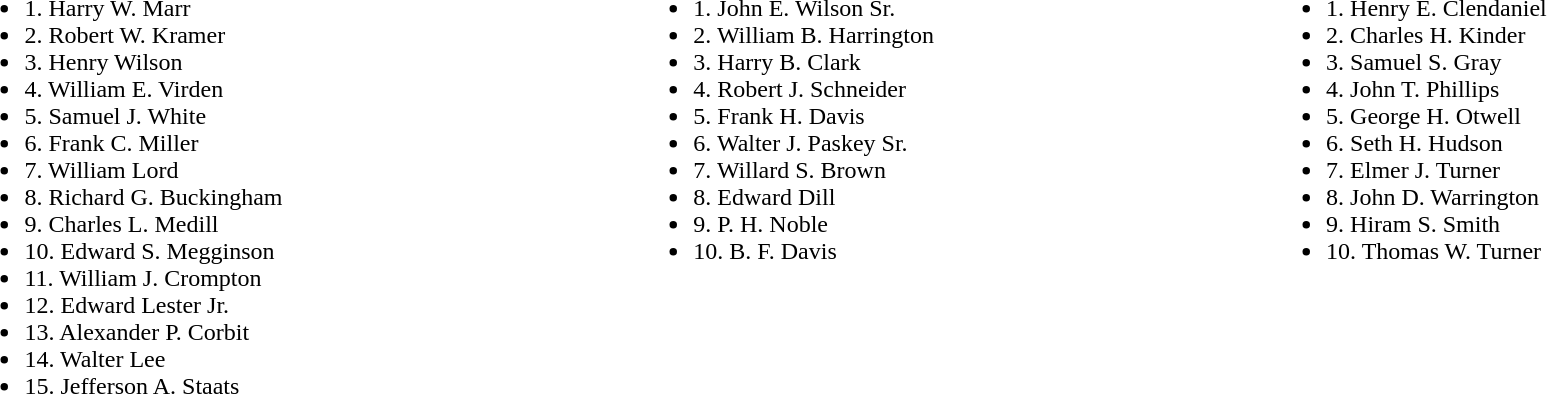<table width=100%>
<tr valign=top>
<td><br><ul><li>1. Harry W. Marr</li><li>2. Robert W. Kramer</li><li>3. Henry Wilson</li><li>4. William E. Virden</li><li>5. Samuel J. White</li><li>6. Frank C. Miller</li><li>7. William Lord</li><li>8. Richard G. Buckingham</li><li>9. Charles L. Medill</li><li>10. Edward S. Megginson</li><li>11. William J. Crompton</li><li>12. Edward Lester Jr.</li><li>13. Alexander P. Corbit</li><li>14. Walter Lee</li><li>15. Jefferson A. Staats</li></ul></td>
<td><br><ul><li>1. John E. Wilson Sr.</li><li>2. William B. Harrington</li><li>3. Harry B. Clark</li><li>4. Robert J. Schneider</li><li>5. Frank H. Davis</li><li>6. Walter J. Paskey Sr.</li><li>7. Willard S. Brown</li><li>8. Edward Dill</li><li>9. P. H. Noble</li><li>10. B. F. Davis</li></ul></td>
<td><br><ul><li>1. Henry E. Clendaniel</li><li>2. Charles H. Kinder</li><li>3. Samuel S. Gray</li><li>4. John T. Phillips</li><li>5. George H. Otwell</li><li>6. Seth H. Hudson</li><li>7. Elmer J. Turner</li><li>8. John D. Warrington</li><li>9. Hiram S. Smith</li><li>10. Thomas W. Turner</li></ul></td>
</tr>
</table>
